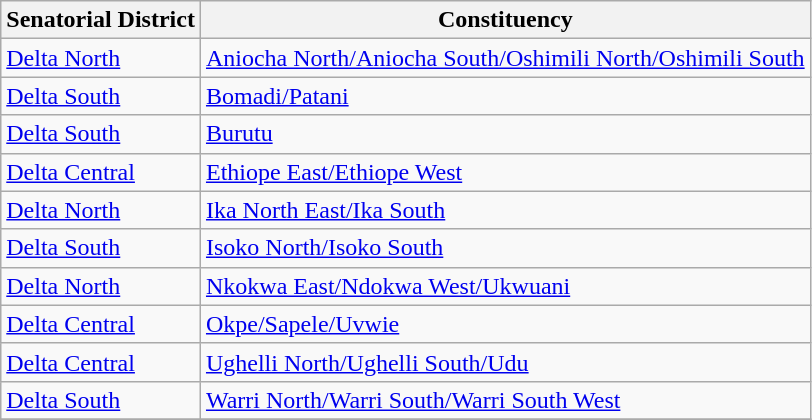<table class="wikitable sortable">
<tr>
<th>Senatorial District</th>
<th>Constituency</th>
</tr>
<tr>
<td><a href='#'>Delta North</a></td>
<td><a href='#'>Aniocha North/Aniocha South/Oshimili North/Oshimili South</a></td>
</tr>
<tr>
<td><a href='#'>Delta South</a></td>
<td><a href='#'>Bomadi/Patani</a></td>
</tr>
<tr>
<td><a href='#'>Delta South</a></td>
<td><a href='#'>Burutu</a></td>
</tr>
<tr>
<td><a href='#'>Delta Central</a></td>
<td><a href='#'>Ethiope East/Ethiope West</a></td>
</tr>
<tr>
<td><a href='#'>Delta North</a></td>
<td><a href='#'>Ika North East/Ika South</a></td>
</tr>
<tr>
<td><a href='#'>Delta South</a></td>
<td><a href='#'>Isoko North/Isoko South</a></td>
</tr>
<tr>
<td><a href='#'>Delta North</a></td>
<td><a href='#'>Nkokwa East/Ndokwa West/Ukwuani</a></td>
</tr>
<tr>
<td><a href='#'>Delta Central</a></td>
<td><a href='#'>Okpe/Sapele/Uvwie</a></td>
</tr>
<tr>
<td><a href='#'>Delta Central</a></td>
<td><a href='#'>Ughelli North/Ughelli South/Udu</a></td>
</tr>
<tr>
<td><a href='#'>Delta South</a></td>
<td><a href='#'>Warri North/Warri South/Warri South West</a></td>
</tr>
<tr>
</tr>
</table>
